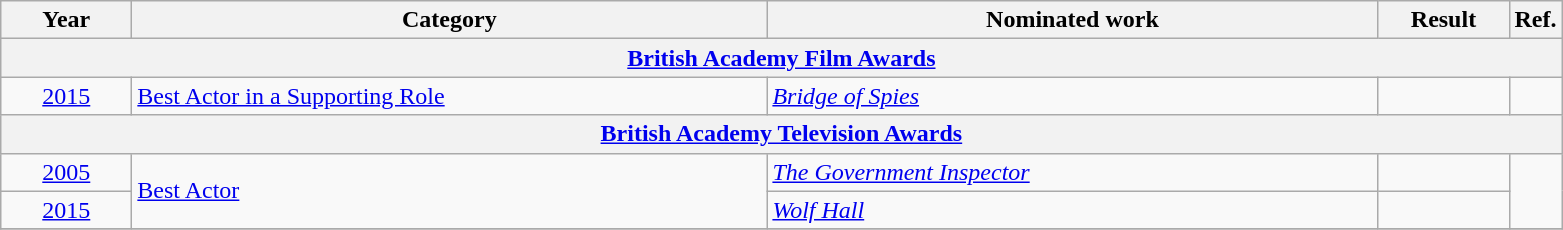<table class=wikitable>
<tr>
<th scope="col" style="width:5em;">Year</th>
<th scope="col" style="width:26em;">Category</th>
<th scope="col" style="width:25em;">Nominated work</th>
<th scope="col" style="width:5em;">Result</th>
<th>Ref.</th>
</tr>
<tr>
<th colspan=5><a href='#'>British Academy Film Awards</a></th>
</tr>
<tr>
<td style="text-align:center;"><a href='#'>2015</a></td>
<td><a href='#'>Best Actor in a Supporting Role</a></td>
<td><em><a href='#'>Bridge of Spies</a></em></td>
<td></td>
<td style="text-align:center;"></td>
</tr>
<tr>
<th colspan=5><a href='#'>British Academy Television Awards</a></th>
</tr>
<tr>
<td style="text-align:center;"><a href='#'>2005</a></td>
<td rowspan=2><a href='#'>Best Actor</a></td>
<td><em><a href='#'>The Government Inspector</a></em></td>
<td></td>
<td style="text-align:center;", rowspan="2"></td>
</tr>
<tr>
<td style="text-align:center;"><a href='#'>2015</a></td>
<td><em><a href='#'>Wolf Hall</a></em></td>
<td></td>
</tr>
<tr>
</tr>
</table>
